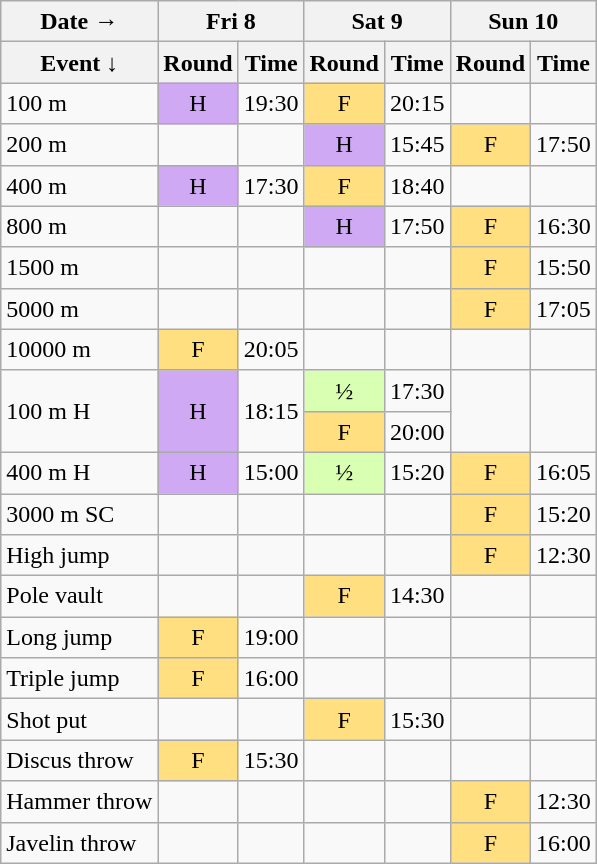<table class="wikitable" style="font-size:100%; line-height:1.25em;">
<tr align="center">
<th>Date →</th>
<th colspan="2">Fri 8</th>
<th colspan="2">Sat 9</th>
<th colspan="2">Sun 10</th>
</tr>
<tr>
<th>Event ↓</th>
<th>Round</th>
<th>Time</th>
<th>Round</th>
<th>Time</th>
<th>Round</th>
<th>Time</th>
</tr>
<tr align="center">
<td align="left">100 m</td>
<td bgcolor="#D0A9F5">H</td>
<td>19:30</td>
<td bgcolor="#FFDF80">F</td>
<td>20:15</td>
<td></td>
<td></td>
</tr>
<tr align="center">
<td align="left">200 m</td>
<td></td>
<td></td>
<td bgcolor="#D0A9F5">H</td>
<td>15:45</td>
<td bgcolor="#FFDF80">F</td>
<td>17:50</td>
</tr>
<tr align="center">
<td align="left">400 m</td>
<td bgcolor="#D0A9F5">H</td>
<td>17:30</td>
<td bgcolor="#FFDF80">F</td>
<td>18:40</td>
<td></td>
<td></td>
</tr>
<tr align="center">
<td align="left">800 m</td>
<td></td>
<td></td>
<td bgcolor="#D0A9F5">H</td>
<td>17:50</td>
<td bgcolor="#FFDF80">F</td>
<td>16:30</td>
</tr>
<tr align="center">
<td align="left">1500 m</td>
<td></td>
<td></td>
<td></td>
<td></td>
<td bgcolor="#FFDF80">F</td>
<td>15:50</td>
</tr>
<tr align="center">
<td align="left">5000 m</td>
<td></td>
<td></td>
<td></td>
<td></td>
<td bgcolor="#FFDF80">F</td>
<td>17:05</td>
</tr>
<tr align="center">
<td align="left">10000 m</td>
<td bgcolor="#FFDF80">F</td>
<td>20:05</td>
<td></td>
<td></td>
<td></td>
<td></td>
</tr>
<tr align="center">
<td align="left" rowspan="2">100 m H</td>
<td rowspan="2" bgcolor="#D0A9F5">H</td>
<td rowspan="2">18:15</td>
<td bgcolor="#D9FFB2">½</td>
<td>17:30</td>
<td rowspan="2"></td>
<td rowspan="2"></td>
</tr>
<tr align="center">
<td bgcolor="#FFDF80">F</td>
<td>20:00</td>
</tr>
<tr align="center">
<td align="left">400 m H</td>
<td bgcolor="#D0A9F5">H</td>
<td>15:00</td>
<td bgcolor="#D9FFB2">½</td>
<td>15:20</td>
<td bgcolor="#FFDF80">F</td>
<td>16:05</td>
</tr>
<tr align="center">
<td align="left">3000 m SC</td>
<td></td>
<td></td>
<td></td>
<td></td>
<td bgcolor="#FFDF80">F</td>
<td>15:20</td>
</tr>
<tr align="center">
<td align="left">High jump</td>
<td></td>
<td></td>
<td></td>
<td></td>
<td bgcolor="#FFDF80">F</td>
<td>12:30</td>
</tr>
<tr align="center">
<td align="left">Pole vault</td>
<td></td>
<td></td>
<td bgcolor="#FFDF80">F</td>
<td>14:30</td>
<td></td>
<td></td>
</tr>
<tr align="center">
<td align="left">Long jump</td>
<td bgcolor="#FFDF80">F</td>
<td>19:00</td>
<td></td>
<td></td>
<td></td>
<td></td>
</tr>
<tr align="center">
<td align="left">Triple jump</td>
<td bgcolor="#FFDF80">F</td>
<td>16:00</td>
<td></td>
<td></td>
<td></td>
<td></td>
</tr>
<tr align="center">
<td align="left">Shot put</td>
<td></td>
<td></td>
<td bgcolor="#FFDF80">F</td>
<td>15:30</td>
<td></td>
<td></td>
</tr>
<tr align="center">
<td align="left">Discus throw</td>
<td bgcolor="#FFDF80">F</td>
<td>15:30</td>
<td></td>
<td></td>
<td></td>
<td></td>
</tr>
<tr align="center">
<td align="left">Hammer throw</td>
<td></td>
<td></td>
<td></td>
<td></td>
<td bgcolor="#FFDF80">F</td>
<td>12:30</td>
</tr>
<tr align="center">
<td align="left">Javelin throw</td>
<td></td>
<td></td>
<td></td>
<td></td>
<td bgcolor="#FFDF80">F</td>
<td>16:00</td>
</tr>
</table>
